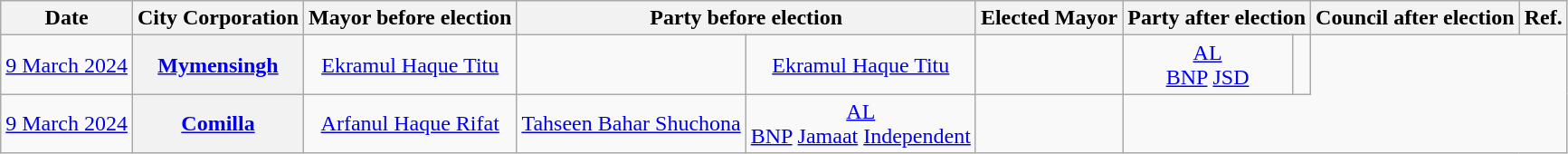<table class="wikitable sortable" style="text-align:center;">
<tr>
<th>Date</th>
<th>City Corporation</th>
<th>Mayor before election</th>
<th colspan="2">Party before election</th>
<th>Elected Mayor</th>
<th colspan="2">Party after election</th>
<th>Council after election</th>
<th>Ref.</th>
</tr>
<tr>
<td><a href='#'>9 March 2024</a></td>
<th><a href='#'>Mymensingh</a></th>
<td><a href='#'>Ekramul Haque Titu</a></td>
<td></td>
<td><a href='#'>Ekramul Haque Titu</a></td>
<td></td>
<td><a href='#'>AL</a><br><a href='#'>BNP</a>
<a href='#'>JSD</a>
</td>
<td></td>
</tr>
<tr>
<td><a href='#'>9 March 2024</a></td>
<th><a href='#'>Comilla</a></th>
<td><a href='#'>Arfanul Haque Rifat</a></td>
<td><a href='#'>Tahseen Bahar Shuchona</a></td>
<td><a href='#'>AL</a><br><a href='#'>BNP</a>
<a href='#'>Jamaat</a>

<a href='#'>Independent</a>
</td>
<td></td>
</tr>
</table>
